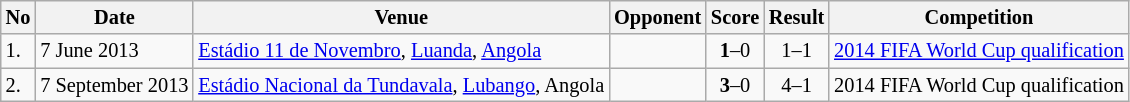<table class="wikitable" style="font-size:85%;">
<tr>
<th>No</th>
<th>Date</th>
<th>Venue</th>
<th>Opponent</th>
<th>Score</th>
<th>Result</th>
<th>Competition</th>
</tr>
<tr>
<td>1.</td>
<td>7 June 2013</td>
<td><a href='#'>Estádio 11 de Novembro</a>, <a href='#'>Luanda</a>, <a href='#'>Angola</a></td>
<td></td>
<td align=center><strong>1</strong>–0</td>
<td align=center>1–1</td>
<td><a href='#'>2014 FIFA World Cup qualification</a></td>
</tr>
<tr>
<td>2.</td>
<td>7 September 2013</td>
<td><a href='#'>Estádio Nacional da Tundavala</a>, <a href='#'>Lubango</a>, Angola</td>
<td></td>
<td align=center><strong>3</strong>–0</td>
<td align=center>4–1</td>
<td>2014 FIFA World Cup qualification</td>
</tr>
</table>
